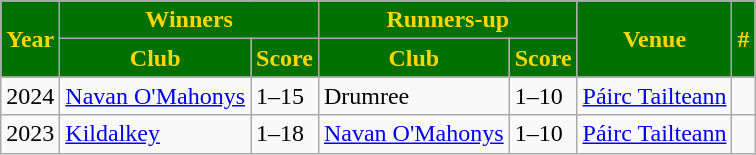<table class="wikitable" style="text-align:left;">
<tr>
<th rowspan="2" style="background:#007000;color:gold">Year</th>
<th colspan="2" style="background:#007000;color:gold">Winners</th>
<th colspan="2" style="background:#007000;color:gold">Runners-up</th>
<th rowspan="2" style="background:#007000;color:gold">Venue</th>
<th rowspan="2" style="background:#007000;color:gold">#</th>
</tr>
<tr>
<th style="background:#007000;color:gold">Club</th>
<th style="background:#007000;color:gold">Score</th>
<th style="background:#007000;color:gold">Club</th>
<th style="background:#007000;color:gold">Score</th>
</tr>
<tr>
<td>2024</td>
<td><a href='#'>Navan O'Mahonys</a></td>
<td>1–15</td>
<td>Drumree</td>
<td>1–10</td>
<td><a href='#'>Páirc Tailteann</a></td>
<td></td>
</tr>
<tr>
<td>2023</td>
<td><a href='#'>Kildalkey</a></td>
<td>1–18</td>
<td><a href='#'>Navan O'Mahonys</a></td>
<td>1–10</td>
<td><a href='#'>Páirc Tailteann</a></td>
<td></td>
</tr>
</table>
